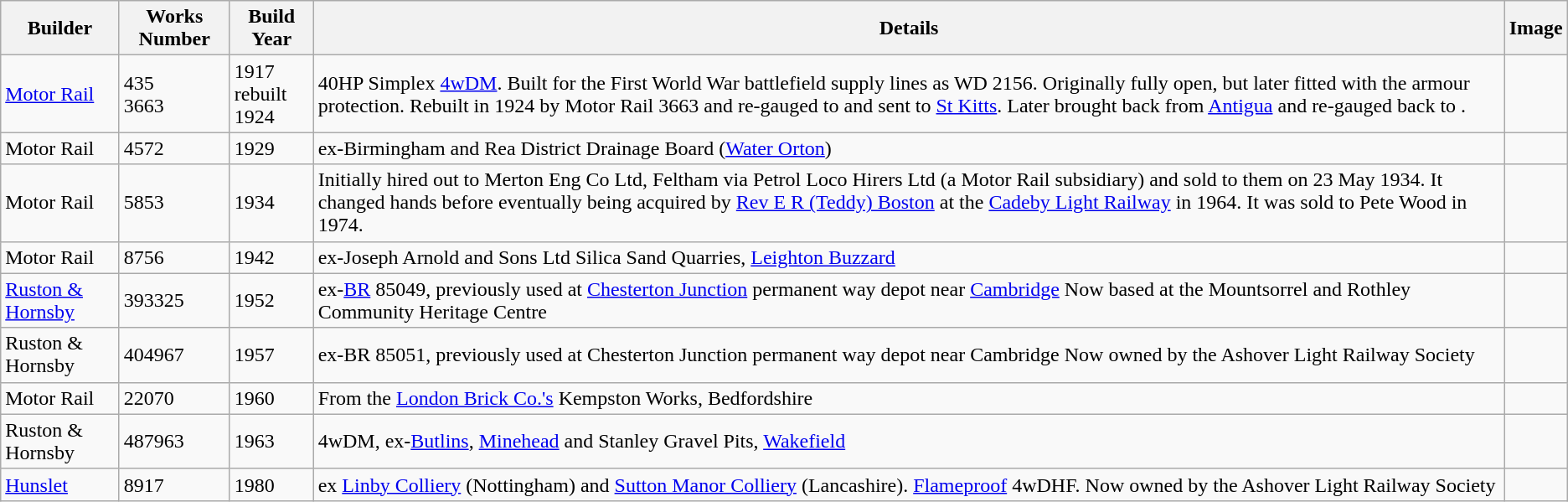<table class="wikitable sortable">
<tr>
<th>Builder</th>
<th>Works Number</th>
<th>Build Year</th>
<th>Details</th>
<th>Image</th>
</tr>
<tr>
<td><a href='#'>Motor Rail</a></td>
<td>435<br>3663</td>
<td>1917<br>rebuilt 1924</td>
<td>40HP Simplex <a href='#'>4wDM</a>. Built for the First World War battlefield supply lines as WD 2156. Originally fully open, but later fitted with the armour protection. Rebuilt in 1924 by Motor Rail 3663 and re-gauged to  and sent to <a href='#'>St Kitts</a>. Later brought back from <a href='#'>Antigua</a> and re-gauged back to .</td>
<td></td>
</tr>
<tr>
<td>Motor Rail</td>
<td>4572</td>
<td>1929</td>
<td>ex-Birmingham and Rea District Drainage Board (<a href='#'>Water Orton</a>)</td>
<td></td>
</tr>
<tr>
<td>Motor Rail</td>
<td>5853</td>
<td>1934</td>
<td>Initially hired out to Merton Eng Co Ltd, Feltham via Petrol Loco Hirers Ltd (a Motor Rail subsidiary) and sold to them on 23 May 1934. It changed hands before eventually being acquired by <a href='#'>Rev E R (Teddy) Boston</a> at the <a href='#'>Cadeby Light Railway</a> in 1964. It was sold to Pete Wood in 1974.</td>
<td></td>
</tr>
<tr>
<td>Motor Rail</td>
<td>8756</td>
<td>1942</td>
<td>ex-Joseph Arnold and Sons Ltd Silica Sand Quarries, <a href='#'>Leighton Buzzard</a></td>
<td></td>
</tr>
<tr>
<td><a href='#'>Ruston & Hornsby</a></td>
<td>393325</td>
<td>1952</td>
<td>ex-<a href='#'>BR</a> 85049, previously used at <a href='#'>Chesterton Junction</a> permanent way depot near <a href='#'>Cambridge</a> Now based at the Mountsorrel and Rothley Community Heritage Centre</td>
<td></td>
</tr>
<tr>
<td>Ruston & Hornsby</td>
<td>404967</td>
<td>1957</td>
<td>ex-BR 85051, previously used at Chesterton Junction permanent way depot near Cambridge Now owned by the Ashover Light Railway Society</td>
<td></td>
</tr>
<tr>
<td>Motor Rail</td>
<td>22070</td>
<td>1960</td>
<td>From the <a href='#'>London Brick Co.'s</a> Kempston Works, Bedfordshire</td>
<td></td>
</tr>
<tr>
<td>Ruston & Hornsby</td>
<td>487963</td>
<td>1963</td>
<td>4wDM, ex-<a href='#'>Butlins</a>, <a href='#'>Minehead</a> and Stanley Gravel Pits, <a href='#'>Wakefield</a></td>
<td></td>
</tr>
<tr>
<td><a href='#'>Hunslet</a></td>
<td>8917</td>
<td>1980</td>
<td>ex <a href='#'>Linby Colliery</a> (Nottingham) and <a href='#'>Sutton Manor Colliery</a> (Lancashire). <a href='#'>Flameproof</a> 4wDHF. Now owned by the Ashover Light Railway Society</td>
<td></td>
</tr>
</table>
